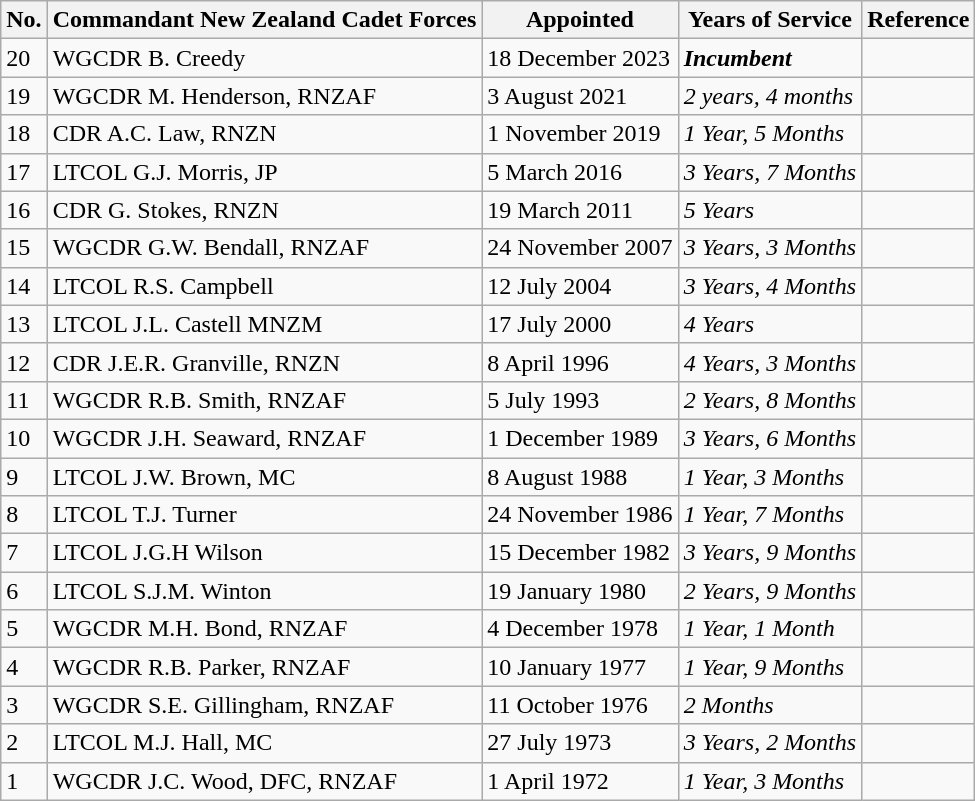<table class="wikitable sortable mw-collapsible mw-collapsed">
<tr>
<th>No.</th>
<th>Commandant New Zealand Cadet Forces</th>
<th>Appointed</th>
<th>Years of Service</th>
<th>Reference</th>
</tr>
<tr>
<td>20</td>
<td>WGCDR B. Creedy</td>
<td>18 December 2023</td>
<td><strong><em>Incumbent</em></strong></td>
<td></td>
</tr>
<tr>
<td>19</td>
<td>WGCDR M. Henderson, RNZAF</td>
<td>3 August 2021</td>
<td><em>2 years, 4 months</em></td>
<td></td>
</tr>
<tr>
<td>18</td>
<td>CDR A.C. Law, RNZN</td>
<td>1 November 2019</td>
<td><em>1 Year, 5 Months</em></td>
<td></td>
</tr>
<tr>
<td>17</td>
<td>LTCOL G.J. Morris, JP</td>
<td>5 March 2016</td>
<td><em>3 Years, 7 Months</em></td>
<td> </td>
</tr>
<tr>
<td>16</td>
<td>CDR G. Stokes, RNZN</td>
<td>19 March 2011</td>
<td><em>5 Years</em></td>
<td></td>
</tr>
<tr>
<td>15</td>
<td>WGCDR G.W. Bendall, RNZAF</td>
<td>24 November 2007</td>
<td><em>3 Years, 3 Months</em></td>
<td></td>
</tr>
<tr>
<td>14</td>
<td>LTCOL R.S. Campbell</td>
<td>12 July 2004</td>
<td><em>3 Years, 4 Months</em></td>
<td></td>
</tr>
<tr>
<td>13</td>
<td>LTCOL J.L. Castell MNZM</td>
<td>17 July 2000</td>
<td><em>4 Years</em></td>
<td> </td>
</tr>
<tr>
<td>12</td>
<td>CDR J.E.R. Granville, RNZN</td>
<td>8 April 1996</td>
<td><em>4 Years, 3 Months</em></td>
<td></td>
</tr>
<tr>
<td>11</td>
<td>WGCDR R.B. Smith, RNZAF</td>
<td>5 July 1993</td>
<td><em>2 Years, 8 Months</em></td>
<td></td>
</tr>
<tr>
<td>10</td>
<td>WGCDR J.H. Seaward, RNZAF</td>
<td>1 December 1989</td>
<td><em>3 Years, 6 Months</em></td>
<td></td>
</tr>
<tr>
<td>9</td>
<td>LTCOL J.W. Brown, MC</td>
<td>8 August 1988</td>
<td><em>1 Year, 3 Months</em></td>
<td></td>
</tr>
<tr>
<td>8</td>
<td>LTCOL T.J. Turner</td>
<td>24 November 1986</td>
<td><em>1 Year, 7 Months</em></td>
<td></td>
</tr>
<tr>
<td>7</td>
<td>LTCOL J.G.H Wilson</td>
<td>15 December 1982</td>
<td><em>3 Years, 9 Months</em></td>
<td></td>
</tr>
<tr>
<td>6</td>
<td>LTCOL S.J.M. Winton</td>
<td>19 January 1980</td>
<td><em>2 Years, 9 Months</em></td>
<td></td>
</tr>
<tr>
<td>5</td>
<td>WGCDR M.H. Bond, RNZAF</td>
<td>4 December 1978</td>
<td><em>1 Year, 1 Month</em></td>
<td></td>
</tr>
<tr>
<td>4</td>
<td>WGCDR R.B. Parker, RNZAF</td>
<td>10 January 1977</td>
<td><em>1 Year, 9 Months</em></td>
<td></td>
</tr>
<tr>
<td>3</td>
<td>WGCDR S.E. Gillingham, RNZAF</td>
<td>11 October 1976</td>
<td><em>2 Months</em></td>
<td></td>
</tr>
<tr>
<td>2</td>
<td>LTCOL M.J. Hall, MC</td>
<td>27 July 1973</td>
<td><em>3 Years, 2 Months</em></td>
<td></td>
</tr>
<tr>
<td>1</td>
<td>WGCDR J.C. Wood, DFC, RNZAF</td>
<td>1 April 1972</td>
<td><em>1 Year, 3 Months</em></td>
<td></td>
</tr>
</table>
